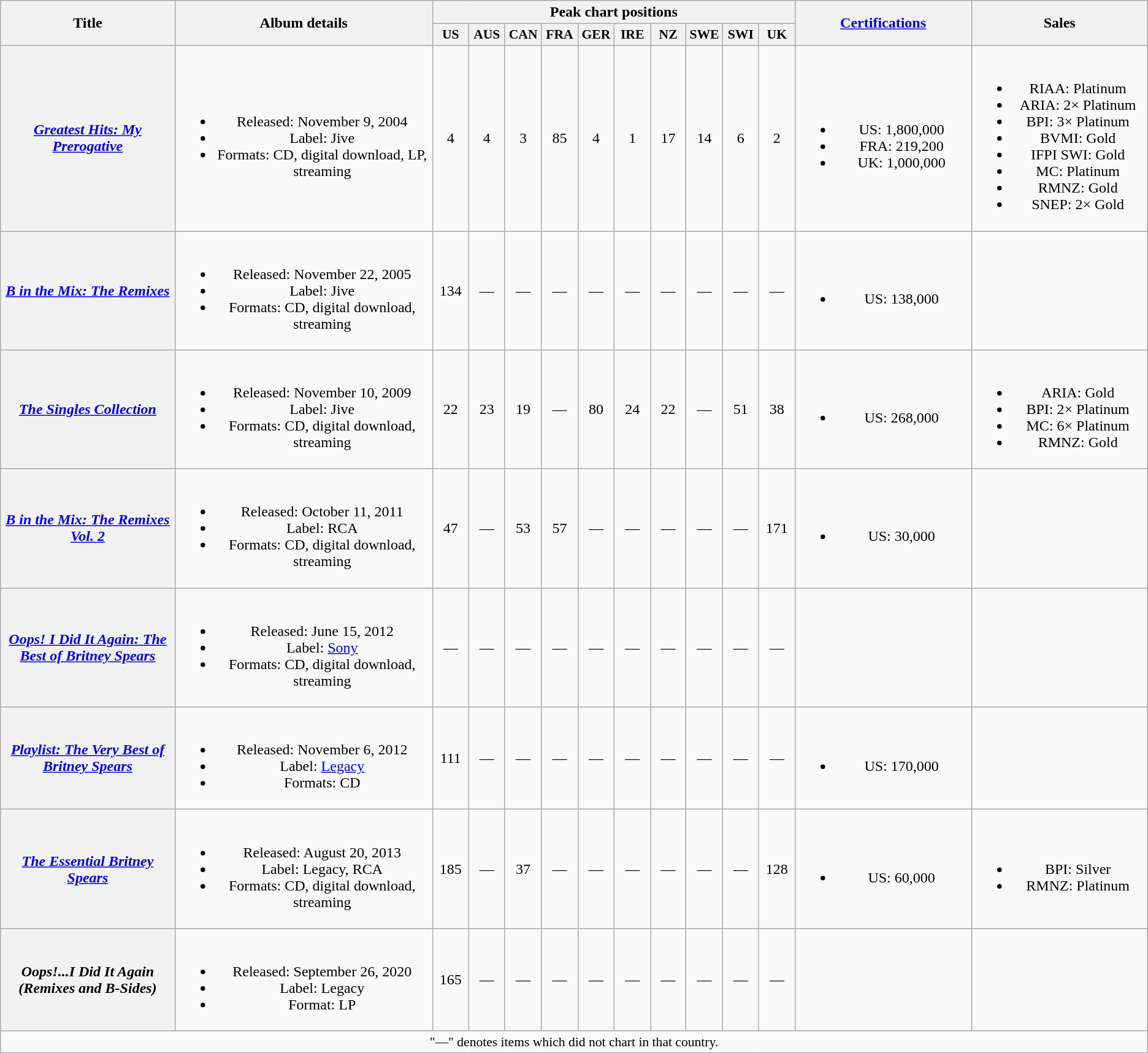<table class="wikitable plainrowheaders" style="text-align:center;">
<tr>
<th scope="col" rowspan="2" style="width:12em;">Title</th>
<th scope="col" rowspan="2" style="width:18em;">Album details</th>
<th scope="col" colspan="10">Peak chart positions</th>
<th scope="col" rowspan="2" style="width:12em;"><a href='#'>Certifications</a></th>
<th scope="col" rowspan="2" style="width:12em;">Sales</th>
</tr>
<tr>
<th scope="col" style="width:2.3em; font-size:90%;">US<br></th>
<th scope="col" style="width:2.3em; font-size:90%;">AUS<br></th>
<th scope="col" style="width:2.3em; font-size:90%;">CAN<br></th>
<th scope="col" style="width:2.3em; font-size:90%;">FRA<br></th>
<th scope="col" style="width:2.3em; font-size:90%;">GER<br></th>
<th scope="col" style="width:2.3em; font-size:90%;">IRE<br></th>
<th scope="col" style="width:2.3em; font-size:90%;">NZ<br></th>
<th scope="col" style="width:2.3em; font-size:90%;">SWE<br></th>
<th scope="col" style="width:2.3em; font-size:90%;">SWI<br></th>
<th scope="col" style="width:2.3em; font-size:90%;">UK<br></th>
</tr>
<tr>
<th scope="row"><em><a href='#'>Greatest Hits: My Prerogative</a></em></th>
<td><br><ul><li>Released: November 9, 2004</li><li>Label: Jive</li><li>Formats: CD, digital download, LP, streaming</li></ul></td>
<td>4</td>
<td>4</td>
<td>3</td>
<td>85</td>
<td>4</td>
<td>1</td>
<td>17</td>
<td>14</td>
<td>6</td>
<td>2</td>
<td><br><ul><li>US: 1,800,000</li><li>FRA: 219,200</li><li>UK: 1,000,000</li></ul></td>
<td><br><ul><li>RIAA: Platinum</li><li>ARIA: 2× Platinum</li><li>BPI: 3× Platinum</li><li>BVMI: Gold</li><li>IFPI SWI: Gold</li><li>MC: Platinum</li><li>RMNZ: Gold</li><li>SNEP: 2× Gold</li></ul></td>
</tr>
<tr>
<th scope="row"><em><a href='#'>B in the Mix: The Remixes</a></em></th>
<td><br><ul><li>Released: November 22, 2005</li><li>Label: Jive</li><li>Formats: CD, digital download, streaming</li></ul></td>
<td>134</td>
<td>—</td>
<td>—</td>
<td>—</td>
<td>—</td>
<td>—</td>
<td>—</td>
<td>—</td>
<td>—</td>
<td>—</td>
<td><br><ul><li>US: 138,000</li></ul></td>
<td></td>
</tr>
<tr>
<th scope="row"><em><a href='#'>The Singles Collection</a></em></th>
<td><br><ul><li>Released: November 10, 2009</li><li>Label: Jive</li><li>Formats: CD, digital download, streaming</li></ul></td>
<td>22</td>
<td>23</td>
<td>19</td>
<td>—</td>
<td>80</td>
<td>24</td>
<td>22</td>
<td>—</td>
<td>51</td>
<td>38</td>
<td><br><ul><li>US: 268,000</li></ul></td>
<td><br><ul><li>ARIA: Gold</li><li>BPI: 2× Platinum</li><li>MC: 6× Platinum</li><li>RMNZ: Gold</li></ul></td>
</tr>
<tr>
<th scope="row"><em><a href='#'>B in the Mix: The Remixes Vol. 2</a></em></th>
<td><br><ul><li>Released: October 11, 2011</li><li>Label: RCA</li><li>Formats: CD, digital download, streaming</li></ul></td>
<td>47</td>
<td>—</td>
<td>53</td>
<td>57</td>
<td>—</td>
<td>—</td>
<td>—</td>
<td>—</td>
<td>—</td>
<td>171</td>
<td><br><ul><li>US: 30,000</li></ul></td>
<td></td>
</tr>
<tr>
<th scope="row"><em><a href='#'>Oops! I Did It Again: The Best of Britney Spears</a></em></th>
<td><br><ul><li>Released: June 15, 2012</li><li>Label: <a href='#'>Sony</a></li><li>Formats: CD, digital download, streaming</li></ul></td>
<td>—</td>
<td>—</td>
<td>—</td>
<td>—</td>
<td>—</td>
<td>—</td>
<td>—</td>
<td>—</td>
<td>—</td>
<td>—</td>
<td></td>
<td></td>
</tr>
<tr>
<th scope="row"><em><a href='#'>Playlist: The Very Best of Britney Spears</a></em></th>
<td><br><ul><li>Released: November 6, 2012</li><li>Label: <a href='#'>Legacy</a></li><li>Formats: CD</li></ul></td>
<td>111</td>
<td>—</td>
<td>—</td>
<td>—</td>
<td>—</td>
<td>—</td>
<td>—</td>
<td>—</td>
<td>—</td>
<td>—</td>
<td><br><ul><li>US: 170,000</li></ul></td>
<td></td>
</tr>
<tr>
<th scope="row"><em><a href='#'>The Essential Britney Spears</a></em></th>
<td><br><ul><li>Released: August 20, 2013</li><li>Label: Legacy, RCA</li><li>Formats: CD, digital download, streaming</li></ul></td>
<td>185</td>
<td>—</td>
<td>37</td>
<td>—</td>
<td>—</td>
<td>—</td>
<td>—</td>
<td>—</td>
<td>—</td>
<td>128</td>
<td><br><ul><li>US: 60,000</li></ul></td>
<td><br><ul><li>BPI: Silver</li><li>RMNZ: Platinum</li></ul></td>
</tr>
<tr>
<th scope="row"><em>Oops!...I Did It Again (Remixes and B-Sides)</em></th>
<td><br><ul><li>Released: September 26, 2020</li><li>Label: Legacy</li><li>Format: LP</li></ul></td>
<td>165</td>
<td>—</td>
<td>—</td>
<td>—</td>
<td>—</td>
<td>—</td>
<td>—</td>
<td>—</td>
<td>—</td>
<td>—</td>
<td></td>
<td></td>
</tr>
<tr>
<td colspan="14" style="font-size:90%">"—" denotes items which did not chart in that country.</td>
</tr>
</table>
